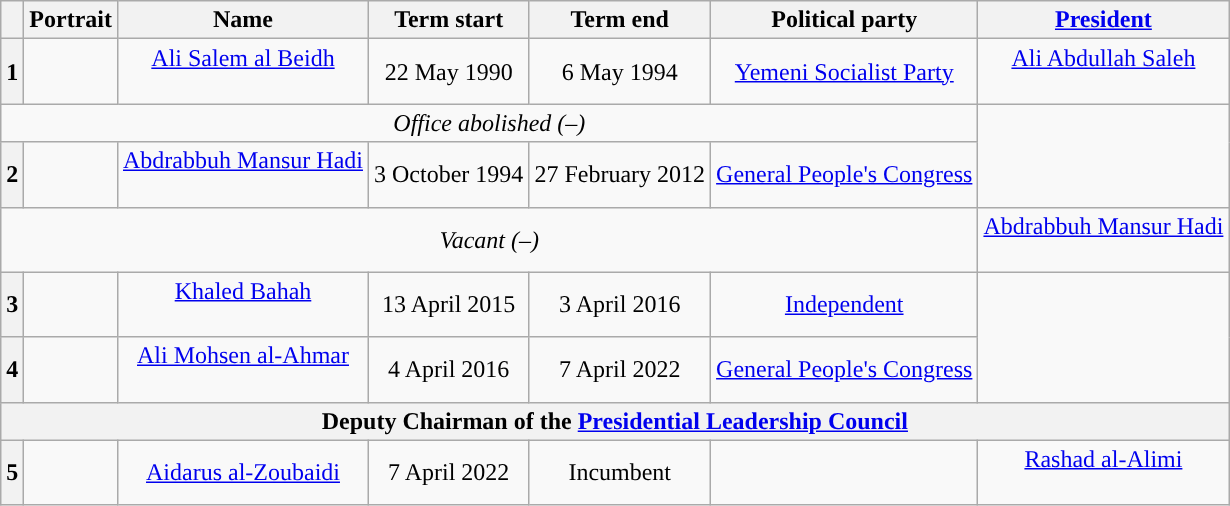<table class="wikitable" style="text-align:center">
<tr>
<th></th>
<th>Portrait</th>
<th>Name<br></th>
<th>Term start</th>
<th>Term end</th>
<th>Political party</th>
<th><a href='#'>President</a><br></th>
</tr>
<tr>
<th style="background:">1</th>
<td></td>
<td><a href='#'>Ali Salem al Beidh</a><br><br></td>
<td>22 May 1990</td>
<td>6 May 1994</td>
<td><a href='#'>Yemeni Socialist Party</a></td>
<td style="background:"><a href='#'>Ali Abdullah Saleh</a><br><br></td>
</tr>
<tr>
<td colspan="6"><em>Office abolished (–)</em></td>
</tr>
<tr>
<th style="background:">2</th>
<td></td>
<td><a href='#'>Abdrabbuh Mansur Hadi</a><br><br></td>
<td>3 October 1994</td>
<td>27 February 2012</td>
<td><a href='#'>General People's Congress</a></td>
</tr>
<tr>
<td colspan="6"><em>Vacant (–)</em></td>
<td style="background:"><a href='#'>Abdrabbuh Mansur Hadi</a><br><br></td>
</tr>
<tr>
<th style="background:">3</th>
<td></td>
<td><a href='#'>Khaled Bahah</a><br><br></td>
<td>13 April 2015</td>
<td>3 April 2016</td>
<td><a href='#'>Independent</a></td>
</tr>
<tr>
<th style="background:">4</th>
<td></td>
<td><a href='#'>Ali Mohsen al-Ahmar</a><br><br></td>
<td>4 April 2016</td>
<td>7 April 2022</td>
<td><a href='#'>General People's Congress</a></td>
</tr>
<tr>
<th colspan="7">Deputy Chairman of the <a href='#'>Presidential Leadership Council</a></th>
</tr>
<tr>
<th style="background:; color:black;">5</th>
<td></td>
<td><a href='#'>Aidarus al-Zoubaidi</a></td>
<td>7 April 2022</td>
<td>Incumbent</td>
<td></td>
<td style="background:"><a href='#'>Rashad al-Alimi</a><br><br></td>
</tr>
</table>
